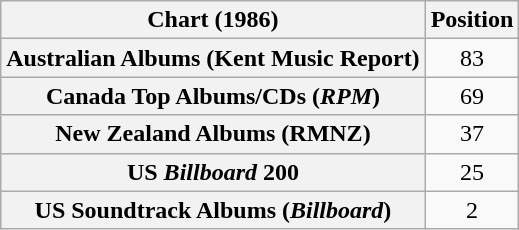<table class="wikitable sortable plainrowheaders" style="text-align:center">
<tr>
<th scope="col">Chart (1986)</th>
<th scope="col">Position</th>
</tr>
<tr>
<th scope="row">Australian Albums (Kent Music Report)</th>
<td>83</td>
</tr>
<tr>
<th scope="row">Canada Top Albums/CDs (<em>RPM</em>)</th>
<td>69</td>
</tr>
<tr>
<th scope="row">New Zealand Albums (RMNZ)</th>
<td>37</td>
</tr>
<tr>
<th scope="row">US <em>Billboard</em> 200</th>
<td>25</td>
</tr>
<tr>
<th scope="row">US Soundtrack Albums (<em>Billboard</em>)</th>
<td>2</td>
</tr>
</table>
